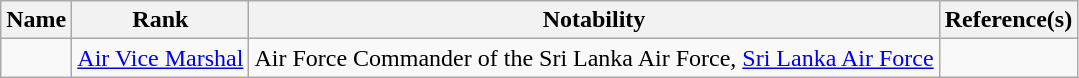<table class="wikitable sortable">
<tr>
<th>Name</th>
<th class="unsortable">Rank</th>
<th class="unsortable">Notability</th>
<th class="unsortable">Reference(s)</th>
</tr>
<tr>
<td></td>
<td><a href='#'>Air Vice Marshal</a></td>
<td>Air Force Commander of the Sri Lanka Air Force, <a href='#'>Sri Lanka Air Force</a></td>
<td></td>
</tr>
</table>
